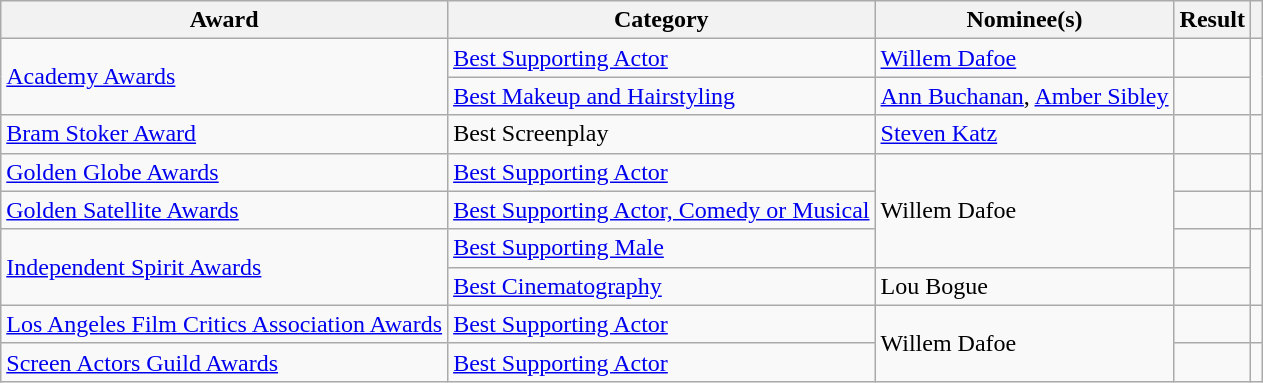<table class="wikitable sortable">
<tr>
<th>Award</th>
<th>Category</th>
<th>Nominee(s)</th>
<th>Result</th>
<th></th>
</tr>
<tr>
<td rowspan="2"><a href='#'>Academy Awards</a></td>
<td><a href='#'>Best Supporting Actor</a></td>
<td><a href='#'>Willem Dafoe</a></td>
<td></td>
<td rowspan="2" align="center"></td>
</tr>
<tr>
<td><a href='#'>Best Makeup and Hairstyling</a></td>
<td><a href='#'>Ann Buchanan</a>, <a href='#'>Amber Sibley</a></td>
<td></td>
</tr>
<tr>
<td><a href='#'>Bram Stoker Award</a></td>
<td>Best Screenplay</td>
<td><a href='#'>Steven Katz</a></td>
<td></td>
<td align="center"></td>
</tr>
<tr>
<td><a href='#'>Golden Globe Awards</a></td>
<td><a href='#'>Best Supporting Actor</a></td>
<td rowspan="3">Willem Dafoe</td>
<td></td>
<td align="center"></td>
</tr>
<tr>
<td><a href='#'>Golden Satellite Awards</a></td>
<td><a href='#'>Best Supporting Actor, Comedy or Musical</a></td>
<td></td>
<td align="center"></td>
</tr>
<tr>
<td rowspan="2"><a href='#'>Independent Spirit Awards</a></td>
<td><a href='#'>Best Supporting Male</a></td>
<td></td>
<td rowspan="2" align="center"></td>
</tr>
<tr>
<td><a href='#'>Best Cinematography</a></td>
<td>Lou Bogue</td>
<td></td>
</tr>
<tr>
<td><a href='#'>Los Angeles Film Critics Association Awards</a></td>
<td><a href='#'>Best Supporting Actor</a></td>
<td rowspan="2">Willem Dafoe</td>
<td></td>
<td align="center"></td>
</tr>
<tr>
<td><a href='#'>Screen Actors Guild Awards</a></td>
<td><a href='#'>Best Supporting Actor</a></td>
<td></td>
<td align="center"></td>
</tr>
</table>
